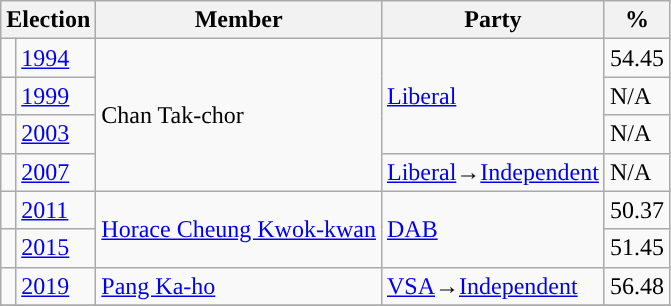<table class="wikitable">
<tr>
<th colspan="2">Election</th>
<th>Member</th>
<th>Party</th>
<th>%</th>
</tr>
<tr>
<td style="background-color: "></td>
<td><a href='#'>1994</a></td>
<td rowspan=4>Chan Tak-chor</td>
<td rowspan=3><a href='#'>Liberal</a></td>
<td>54.45</td>
</tr>
<tr>
<td style="background-color: "></td>
<td><a href='#'>1999</a></td>
<td>N/A</td>
</tr>
<tr>
<td style="background-color: "></td>
<td><a href='#'>2003</a></td>
<td>N/A</td>
</tr>
<tr>
<td style="background-color: "></td>
<td><a href='#'>2007</a></td>
<td><a href='#'>Liberal</a>→<a href='#'>Independent</a></td>
<td>N/A</td>
</tr>
<tr>
<td style="background-color: "></td>
<td><a href='#'>2011</a></td>
<td rowspan=2><a href='#'>Horace Cheung Kwok-kwan</a></td>
<td rowspan=2><a href='#'>DAB</a></td>
<td>50.37</td>
</tr>
<tr>
<td style="background-color: "></td>
<td><a href='#'>2015</a></td>
<td>51.45</td>
</tr>
<tr>
<td style="background-color: "></td>
<td><a href='#'>2019</a></td>
<td><a href='#'>Pang Ka-ho</a></td>
<td><a href='#'>VSA</a>→<a href='#'>Independent</a></td>
<td>56.48</td>
</tr>
<tr>
</tr>
</table>
